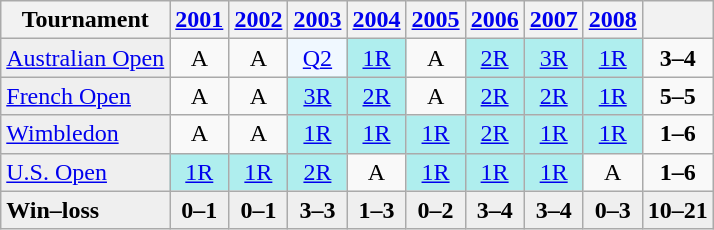<table class="wikitable">
<tr>
<th>Tournament</th>
<th><a href='#'>2001</a></th>
<th><a href='#'>2002</a></th>
<th><a href='#'>2003</a></th>
<th><a href='#'>2004</a></th>
<th><a href='#'>2005</a></th>
<th><a href='#'>2006</a></th>
<th><a href='#'>2007</a></th>
<th><a href='#'>2008</a></th>
<th></th>
</tr>
<tr>
<td style="background:#EFEFEF;"><a href='#'>Australian Open</a></td>
<td align="center">A</td>
<td align="center">A</td>
<td align="center" style="background:#f0f8ff;"><a href='#'>Q2</a></td>
<td align="center" style="background:#afeeee;"><a href='#'>1R</a></td>
<td align="center">A</td>
<td align="center" style="background:#afeeee;"><a href='#'>2R</a></td>
<td align="center" style="background:#afeeee;"><a href='#'>3R</a></td>
<td align="center" style="background:#afeeee;"><a href='#'>1R</a></td>
<td align="center"><strong>3–4</strong></td>
</tr>
<tr>
<td style="background:#EFEFEF;"><a href='#'>French Open</a></td>
<td align="center">A</td>
<td align="center">A</td>
<td align="center" style="background:#afeeee;"><a href='#'>3R</a></td>
<td align="center" style="background:#afeeee;"><a href='#'>2R</a></td>
<td align="center">A</td>
<td align="center" style="background:#afeeee;"><a href='#'>2R</a></td>
<td align="center" style="background:#afeeee;"><a href='#'>2R</a></td>
<td align="center" style="background:#afeeee;"><a href='#'>1R</a></td>
<td align="center"><strong>5–5</strong></td>
</tr>
<tr>
<td style="background:#EFEFEF;"><a href='#'>Wimbledon</a></td>
<td align="center">A</td>
<td align="center">A</td>
<td align="center" style="background:#afeeee;"><a href='#'>1R</a></td>
<td align="center" style="background:#afeeee;"><a href='#'>1R</a></td>
<td align="center" style="background:#afeeee;"><a href='#'>1R</a></td>
<td align="center" style="background:#afeeee;"><a href='#'>2R</a></td>
<td align="center" style="background:#afeeee;"><a href='#'>1R</a></td>
<td align="center" style="background:#afeeee;"><a href='#'>1R</a></td>
<td align="center"><strong>1–6</strong></td>
</tr>
<tr>
<td style="background:#EFEFEF;"><a href='#'>U.S. Open</a></td>
<td align="center" style="background:#afeeee;"><a href='#'>1R</a></td>
<td align="center" style="background:#afeeee;"><a href='#'>1R</a></td>
<td align="center" style="background:#afeeee;"><a href='#'>2R</a></td>
<td align="center">A</td>
<td align="center" style="background:#afeeee;"><a href='#'>1R</a></td>
<td align="center" style="background:#afeeee;"><a href='#'>1R</a></td>
<td align="center" style="background:#afeeee;"><a href='#'>1R</a></td>
<td align="center">A</td>
<td align="center"><strong>1–6</strong></td>
</tr>
<tr>
<td style="background:#EFEFEF;"><strong>Win–loss</strong></td>
<td align="center" style="background:#EFEFEF;"><strong>0–1</strong></td>
<td align="center" style="background:#EFEFEF;"><strong>0–1</strong></td>
<td align="center" style="background:#EFEFEF;"><strong>3–3</strong></td>
<td align="center" style="background:#EFEFEF;"><strong>1–3</strong></td>
<td align="center" style="background:#EFEFEF;"><strong>0–2</strong></td>
<td align="center" style="background:#EFEFEF;"><strong>3–4</strong></td>
<td align="center" style="background:#EFEFEF;"><strong>3–4</strong></td>
<td align="center" style="background:#EFEFEF;"><strong>0–3</strong></td>
<td align="center" style="background:#EFEFEF;"><strong>10–21</strong></td>
</tr>
</table>
